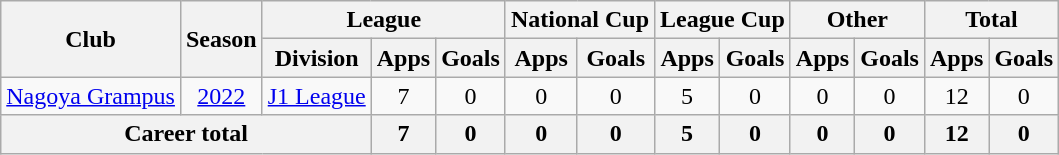<table class="wikitable" style="text-align: center">
<tr>
<th rowspan="2">Club</th>
<th rowspan="2">Season</th>
<th colspan="3">League</th>
<th colspan="2">National Cup</th>
<th colspan="2">League Cup</th>
<th colspan="2">Other</th>
<th colspan="2">Total</th>
</tr>
<tr>
<th>Division</th>
<th>Apps</th>
<th>Goals</th>
<th>Apps</th>
<th>Goals</th>
<th>Apps</th>
<th>Goals</th>
<th>Apps</th>
<th>Goals</th>
<th>Apps</th>
<th>Goals</th>
</tr>
<tr>
<td><a href='#'>Nagoya Grampus</a></td>
<td><a href='#'>2022</a></td>
<td><a href='#'>J1 League</a></td>
<td>7</td>
<td>0</td>
<td>0</td>
<td>0</td>
<td>5</td>
<td>0</td>
<td>0</td>
<td>0</td>
<td>12</td>
<td>0</td>
</tr>
<tr>
<th colspan=3>Career total</th>
<th>7</th>
<th>0</th>
<th>0</th>
<th>0</th>
<th>5</th>
<th>0</th>
<th>0</th>
<th>0</th>
<th>12</th>
<th>0</th>
</tr>
</table>
